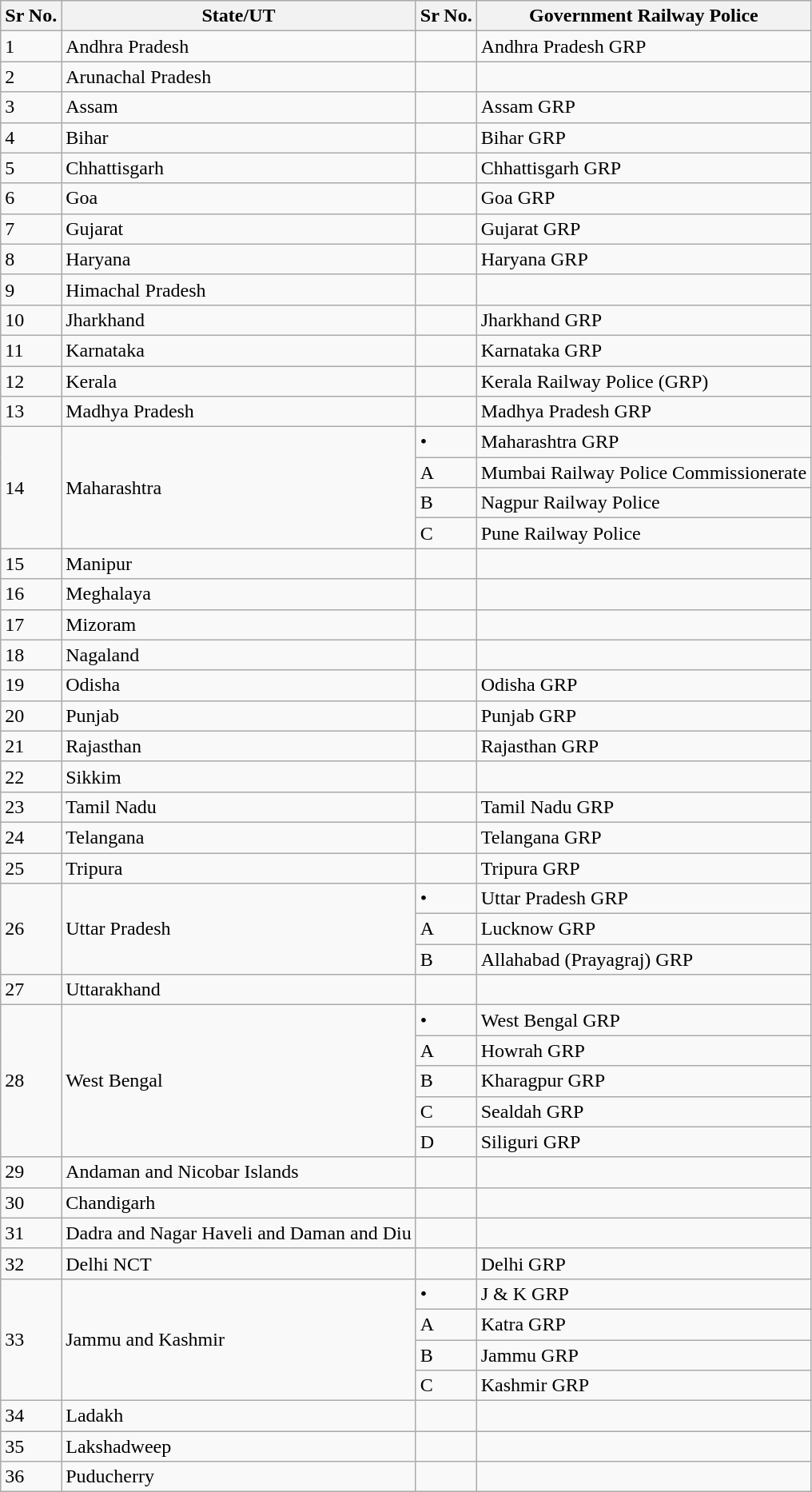<table class="wikitable">
<tr>
<th>Sr No.</th>
<th>State/UT</th>
<th>Sr No.</th>
<th>Government Railway Police</th>
</tr>
<tr>
<td>1</td>
<td>Andhra Pradesh</td>
<td></td>
<td>Andhra Pradesh GRP</td>
</tr>
<tr>
<td>2</td>
<td>Arunachal Pradesh</td>
<td></td>
<td></td>
</tr>
<tr>
<td>3</td>
<td>Assam</td>
<td></td>
<td>Assam GRP</td>
</tr>
<tr>
<td>4</td>
<td>Bihar</td>
<td></td>
<td>Bihar GRP</td>
</tr>
<tr>
<td>5</td>
<td>Chhattisgarh</td>
<td></td>
<td>Chhattisgarh GRP</td>
</tr>
<tr>
<td>6</td>
<td>Goa</td>
<td></td>
<td>Goa GRP</td>
</tr>
<tr>
<td>7</td>
<td>Gujarat</td>
<td></td>
<td>Gujarat GRP</td>
</tr>
<tr>
<td>8</td>
<td>Haryana</td>
<td></td>
<td>Haryana GRP</td>
</tr>
<tr>
<td>9</td>
<td>Himachal Pradesh</td>
<td></td>
<td></td>
</tr>
<tr>
<td>10</td>
<td>Jharkhand</td>
<td></td>
<td>Jharkhand GRP</td>
</tr>
<tr>
<td>11</td>
<td>Karnataka</td>
<td></td>
<td>Karnataka GRP</td>
</tr>
<tr>
<td>12</td>
<td>Kerala</td>
<td></td>
<td>Kerala Railway Police (GRP)</td>
</tr>
<tr>
<td>13</td>
<td>Madhya Pradesh</td>
<td></td>
<td>Madhya Pradesh GRP</td>
</tr>
<tr>
<td rowspan="4">14</td>
<td rowspan="4">Maharashtra</td>
<td>•</td>
<td>Maharashtra GRP</td>
</tr>
<tr>
<td>A</td>
<td>Mumbai Railway Police Commissionerate</td>
</tr>
<tr>
<td>B</td>
<td>Nagpur Railway Police</td>
</tr>
<tr>
<td>C</td>
<td>Pune Railway Police</td>
</tr>
<tr>
<td>15</td>
<td>Manipur</td>
<td></td>
<td></td>
</tr>
<tr>
<td>16</td>
<td>Meghalaya</td>
<td></td>
<td></td>
</tr>
<tr>
<td>17</td>
<td>Mizoram</td>
<td></td>
<td></td>
</tr>
<tr>
<td>18</td>
<td>Nagaland</td>
<td></td>
<td></td>
</tr>
<tr>
<td>19</td>
<td>Odisha</td>
<td></td>
<td>Odisha GRP</td>
</tr>
<tr>
<td>20</td>
<td>Punjab</td>
<td></td>
<td>Punjab GRP</td>
</tr>
<tr>
<td>21</td>
<td>Rajasthan</td>
<td></td>
<td>Rajasthan GRP</td>
</tr>
<tr>
<td>22</td>
<td>Sikkim</td>
<td></td>
<td></td>
</tr>
<tr>
<td>23</td>
<td>Tamil Nadu</td>
<td></td>
<td>Tamil Nadu GRP</td>
</tr>
<tr>
<td>24</td>
<td>Telangana</td>
<td></td>
<td>Telangana GRP</td>
</tr>
<tr>
<td>25</td>
<td>Tripura</td>
<td></td>
<td>Tripura GRP</td>
</tr>
<tr>
<td rowspan="3">26</td>
<td rowspan="3">Uttar Pradesh</td>
<td>•</td>
<td>Uttar Pradesh GRP</td>
</tr>
<tr>
<td>A</td>
<td>Lucknow GRP</td>
</tr>
<tr>
<td>B</td>
<td>Allahabad (Prayagraj) GRP</td>
</tr>
<tr>
<td>27</td>
<td>Uttarakhand</td>
<td></td>
<td></td>
</tr>
<tr>
<td rowspan="5">28</td>
<td rowspan="5">West Bengal</td>
<td>•</td>
<td>West Bengal GRP</td>
</tr>
<tr>
<td>A</td>
<td>Howrah GRP</td>
</tr>
<tr>
<td>B</td>
<td>Kharagpur GRP</td>
</tr>
<tr>
<td>C</td>
<td>Sealdah GRP</td>
</tr>
<tr>
<td>D</td>
<td>Siliguri GRP</td>
</tr>
<tr>
<td>29</td>
<td>Andaman and Nicobar Islands</td>
<td></td>
<td></td>
</tr>
<tr>
<td>30</td>
<td>Chandigarh</td>
<td></td>
<td></td>
</tr>
<tr>
<td>31</td>
<td>Dadra and Nagar Haveli and Daman and Diu</td>
<td></td>
<td></td>
</tr>
<tr>
<td>32</td>
<td>Delhi NCT</td>
<td></td>
<td>Delhi GRP</td>
</tr>
<tr>
<td rowspan="4">33</td>
<td rowspan="4">Jammu and Kashmir</td>
<td>•</td>
<td>J & K GRP</td>
</tr>
<tr>
<td>A</td>
<td>Katra GRP</td>
</tr>
<tr>
<td>B</td>
<td>Jammu GRP</td>
</tr>
<tr>
<td>C</td>
<td>Kashmir GRP</td>
</tr>
<tr>
<td>34</td>
<td>Ladakh</td>
<td></td>
<td></td>
</tr>
<tr>
<td>35</td>
<td>Lakshadweep</td>
<td></td>
<td></td>
</tr>
<tr>
<td>36</td>
<td>Puducherry</td>
<td></td>
<td></td>
</tr>
</table>
